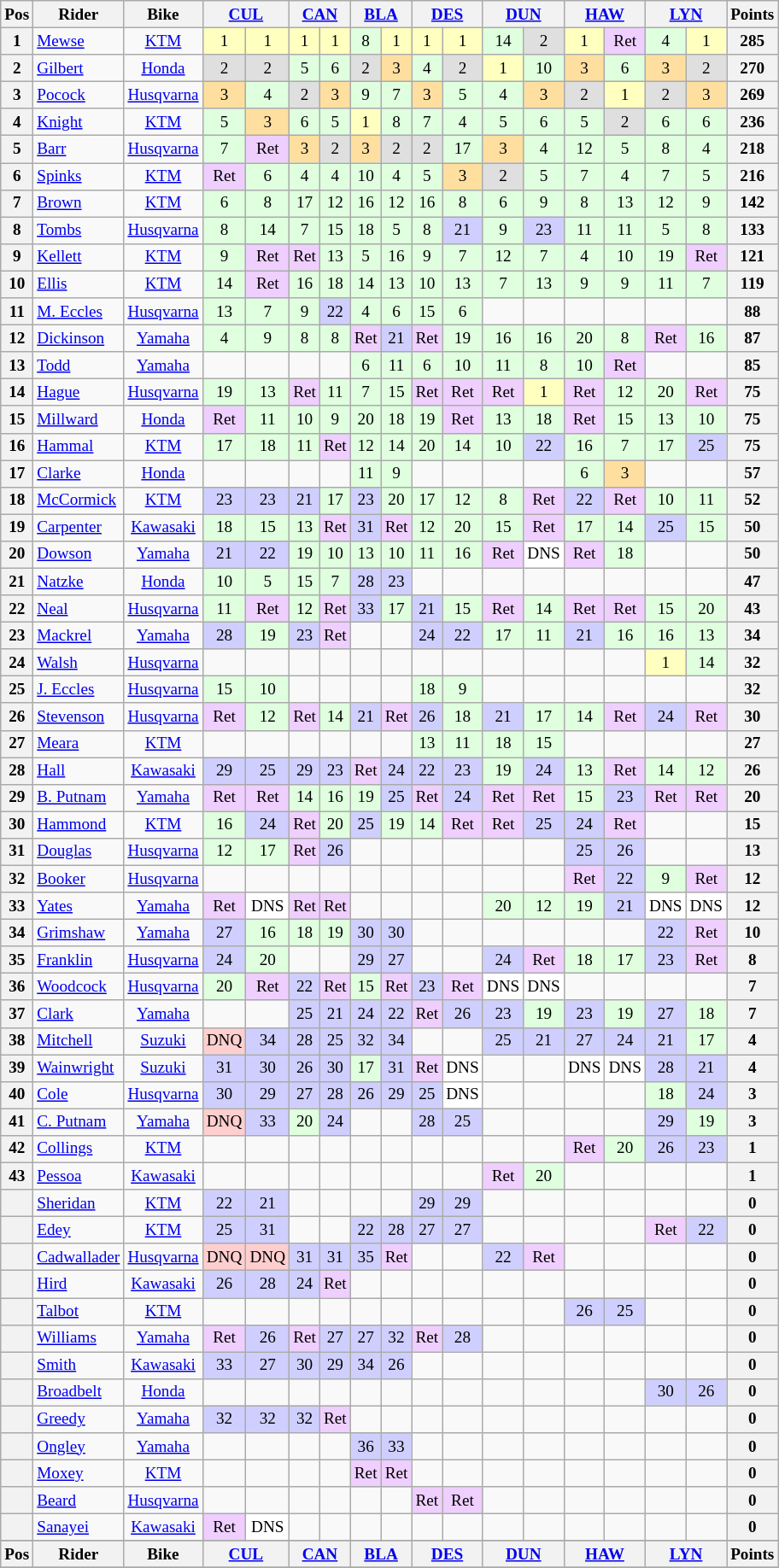<table class="wikitable" style="font-size: 80%; text-align:center">
<tr valign="top">
<th valign="middle">Pos</th>
<th valign="middle">Rider</th>
<th valign="middle">Bike</th>
<th colspan=2><a href='#'>CUL</a><br></th>
<th colspan=2><a href='#'>CAN</a><br></th>
<th colspan=2><a href='#'>BLA</a><br></th>
<th colspan=2><a href='#'>DES</a><br></th>
<th colspan=2><a href='#'>DUN</a><br></th>
<th colspan=2><a href='#'>HAW</a><br></th>
<th colspan=2><a href='#'>LYN</a><br></th>
<th valign="middle">Points</th>
</tr>
<tr>
<th>1</th>
<td align=left> <a href='#'>Mewse</a></td>
<td><a href='#'>KTM</a></td>
<td style="background:#ffffbf;">1</td>
<td style="background:#ffffbf;">1</td>
<td style="background:#ffffbf;">1</td>
<td style="background:#ffffbf;">1</td>
<td style="background:#dfffdf;">8</td>
<td style="background:#ffffbf;">1</td>
<td style="background:#ffffbf;">1</td>
<td style="background:#ffffbf;">1</td>
<td style="background:#dfffdf;">14</td>
<td style="background:#dfdfdf;">2</td>
<td style="background:#ffffbf;">1</td>
<td style="background:#efcfff;">Ret</td>
<td style="background:#dfffdf;">4</td>
<td style="background:#ffffbf;">1</td>
<th>285</th>
</tr>
<tr>
<th>2</th>
<td align=left> <a href='#'>Gilbert</a></td>
<td><a href='#'>Honda</a></td>
<td style="background:#dfdfdf;">2</td>
<td style="background:#dfdfdf;">2</td>
<td style="background:#dfffdf;">5</td>
<td style="background:#dfffdf;">6</td>
<td style="background:#dfdfdf;">2</td>
<td style="background:#ffdf9f;">3</td>
<td style="background:#dfffdf;">4</td>
<td style="background:#dfdfdf;">2</td>
<td style="background:#ffffbf;">1</td>
<td style="background:#dfffdf;">10</td>
<td style="background:#ffdf9f;">3</td>
<td style="background:#dfffdf;">6</td>
<td style="background:#ffdf9f;">3</td>
<td style="background:#dfdfdf;">2</td>
<th>270</th>
</tr>
<tr>
<th>3</th>
<td align=left> <a href='#'>Pocock</a></td>
<td><a href='#'>Husqvarna</a></td>
<td style="background:#ffdf9f;">3</td>
<td style="background:#dfffdf;">4</td>
<td style="background:#dfdfdf;">2</td>
<td style="background:#ffdf9f;">3</td>
<td style="background:#dfffdf;">9</td>
<td style="background:#dfffdf;">7</td>
<td style="background:#ffdf9f;">3</td>
<td style="background:#dfffdf;">5</td>
<td style="background:#dfffdf;">4</td>
<td style="background:#ffdf9f;">3</td>
<td style="background:#dfdfdf;">2</td>
<td style="background:#ffffbf;">1</td>
<td style="background:#dfdfdf;">2</td>
<td style="background:#ffdf9f;">3</td>
<th>269</th>
</tr>
<tr>
<th>4</th>
<td align=left> <a href='#'>Knight</a></td>
<td><a href='#'>KTM</a></td>
<td style="background:#dfffdf;">5</td>
<td style="background:#ffdf9f;">3</td>
<td style="background:#dfffdf;">6</td>
<td style="background:#dfffdf;">5</td>
<td style="background:#ffffbf;">1</td>
<td style="background:#dfffdf;">8</td>
<td style="background:#dfffdf;">7</td>
<td style="background:#dfffdf;">4</td>
<td style="background:#dfffdf;">5</td>
<td style="background:#dfffdf;">6</td>
<td style="background:#dfffdf;">5</td>
<td style="background:#dfdfdf;">2</td>
<td style="background:#dfffdf;">6</td>
<td style="background:#dfffdf;">6</td>
<th>236</th>
</tr>
<tr>
<th>5</th>
<td align=left> <a href='#'>Barr</a></td>
<td><a href='#'>Husqvarna</a></td>
<td style="background:#dfffdf;">7</td>
<td style="background:#efcfff;">Ret</td>
<td style="background:#ffdf9f;">3</td>
<td style="background:#dfdfdf;">2</td>
<td style="background:#ffdf9f;">3</td>
<td style="background:#dfdfdf;">2</td>
<td style="background:#dfdfdf;">2</td>
<td style="background:#dfffdf;">17</td>
<td style="background:#ffdf9f;">3</td>
<td style="background:#dfffdf;">4</td>
<td style="background:#dfffdf;">12</td>
<td style="background:#dfffdf;">5</td>
<td style="background:#dfffdf;">8</td>
<td style="background:#dfffdf;">4</td>
<th>218</th>
</tr>
<tr>
<th>6</th>
<td align=left> <a href='#'>Spinks</a></td>
<td><a href='#'>KTM</a></td>
<td style="background:#efcfff;">Ret</td>
<td style="background:#dfffdf;">6</td>
<td style="background:#dfffdf;">4</td>
<td style="background:#dfffdf;">4</td>
<td style="background:#dfffdf;">10</td>
<td style="background:#dfffdf;">4</td>
<td style="background:#dfffdf;">5</td>
<td style="background:#ffdf9f;">3</td>
<td style="background:#dfdfdf;">2</td>
<td style="background:#dfffdf;">5</td>
<td style="background:#dfffdf;">7</td>
<td style="background:#dfffdf;">4</td>
<td style="background:#dfffdf;">7</td>
<td style="background:#dfffdf;">5</td>
<th>216</th>
</tr>
<tr>
<th>7</th>
<td align=left> <a href='#'>Brown</a></td>
<td><a href='#'>KTM</a></td>
<td style="background:#dfffdf;">6</td>
<td style="background:#dfffdf;">8</td>
<td style="background:#dfffdf;">17</td>
<td style="background:#dfffdf;">12</td>
<td style="background:#dfffdf;">16</td>
<td style="background:#dfffdf;">12</td>
<td style="background:#dfffdf;">16</td>
<td style="background:#dfffdf;">8</td>
<td style="background:#dfffdf;">6</td>
<td style="background:#dfffdf;">9</td>
<td style="background:#dfffdf;">8</td>
<td style="background:#dfffdf;">13</td>
<td style="background:#dfffdf;">12</td>
<td style="background:#dfffdf;">9</td>
<th>142</th>
</tr>
<tr>
<th>8</th>
<td align=left> <a href='#'>Tombs</a></td>
<td><a href='#'>Husqvarna</a></td>
<td style="background:#dfffdf;">8</td>
<td style="background:#dfffdf;">14</td>
<td style="background:#dfffdf;">7</td>
<td style="background:#dfffdf;">15</td>
<td style="background:#dfffdf;">18</td>
<td style="background:#dfffdf;">5</td>
<td style="background:#dfffdf;">8</td>
<td style="background:#cfcfff;">21</td>
<td style="background:#dfffdf;">9</td>
<td style="background:#cfcfff;">23</td>
<td style="background:#dfffdf;">11</td>
<td style="background:#dfffdf;">11</td>
<td style="background:#dfffdf;">5</td>
<td style="background:#dfffdf;">8</td>
<th>133</th>
</tr>
<tr>
<th>9</th>
<td align=left> <a href='#'>Kellett</a></td>
<td><a href='#'>KTM</a></td>
<td style="background:#dfffdf;">9</td>
<td style="background:#efcfff;">Ret</td>
<td style="background:#efcfff;">Ret</td>
<td style="background:#dfffdf;">13</td>
<td style="background:#dfffdf;">5</td>
<td style="background:#dfffdf;">16</td>
<td style="background:#dfffdf;">9</td>
<td style="background:#dfffdf;">7</td>
<td style="background:#dfffdf;">12</td>
<td style="background:#dfffdf;">7</td>
<td style="background:#dfffdf;">4</td>
<td style="background:#dfffdf;">10</td>
<td style="background:#dfffdf;">19</td>
<td style="background:#efcfff;">Ret</td>
<th>121</th>
</tr>
<tr>
<th>10</th>
<td align=left> <a href='#'>Ellis</a></td>
<td><a href='#'>KTM</a></td>
<td style="background:#dfffdf;">14</td>
<td style="background:#efcfff;">Ret</td>
<td style="background:#dfffdf;">16</td>
<td style="background:#dfffdf;">18</td>
<td style="background:#dfffdf;">14</td>
<td style="background:#dfffdf;">13</td>
<td style="background:#dfffdf;">10</td>
<td style="background:#dfffdf;">13</td>
<td style="background:#dfffdf;">7</td>
<td style="background:#dfffdf;">13</td>
<td style="background:#dfffdf;">9</td>
<td style="background:#dfffdf;">9</td>
<td style="background:#dfffdf;">11</td>
<td style="background:#dfffdf;">7</td>
<th>119</th>
</tr>
<tr>
<th>11</th>
<td align=left> <a href='#'>M. Eccles</a></td>
<td><a href='#'>Husqvarna</a></td>
<td style="background:#dfffdf;">13</td>
<td style="background:#dfffdf;">7</td>
<td style="background:#dfffdf;">9</td>
<td style="background:#cfcfff;">22</td>
<td style="background:#dfffdf;">4</td>
<td style="background:#dfffdf;">6</td>
<td style="background:#dfffdf;">15</td>
<td style="background:#dfffdf;">6</td>
<td></td>
<td></td>
<td></td>
<td></td>
<td></td>
<td></td>
<th>88</th>
</tr>
<tr>
<th>12</th>
<td align=left> <a href='#'>Dickinson</a></td>
<td><a href='#'>Yamaha</a></td>
<td style="background:#dfffdf;">4</td>
<td style="background:#dfffdf;">9</td>
<td style="background:#dfffdf;">8</td>
<td style="background:#dfffdf;">8</td>
<td style="background:#efcfff;">Ret</td>
<td style="background:#cfcfff;">21</td>
<td style="background:#efcfff;">Ret</td>
<td style="background:#dfffdf;">19</td>
<td style="background:#dfffdf;">16</td>
<td style="background:#dfffdf;">16</td>
<td style="background:#dfffdf;">20</td>
<td style="background:#dfffdf;">8</td>
<td style="background:#efcfff;">Ret</td>
<td style="background:#dfffdf;">16</td>
<th>87</th>
</tr>
<tr>
<th>13</th>
<td align=left> <a href='#'>Todd</a></td>
<td><a href='#'>Yamaha</a></td>
<td></td>
<td></td>
<td></td>
<td></td>
<td style="background:#dfffdf;">6</td>
<td style="background:#dfffdf;">11</td>
<td style="background:#dfffdf;">6</td>
<td style="background:#dfffdf;">10</td>
<td style="background:#dfffdf;">11</td>
<td style="background:#dfffdf;">8</td>
<td style="background:#dfffdf;">10</td>
<td style="background:#efcfff;">Ret</td>
<td></td>
<td></td>
<th>85</th>
</tr>
<tr>
<th>14</th>
<td align=left> <a href='#'>Hague</a></td>
<td><a href='#'>Husqvarna</a></td>
<td style="background:#dfffdf;">19</td>
<td style="background:#dfffdf;">13</td>
<td style="background:#efcfff;">Ret</td>
<td style="background:#dfffdf;">11</td>
<td style="background:#dfffdf;">7</td>
<td style="background:#dfffdf;">15</td>
<td style="background:#efcfff;">Ret</td>
<td style="background:#efcfff;">Ret</td>
<td style="background:#efcfff;">Ret</td>
<td style="background:#ffffbf;">1</td>
<td style="background:#efcfff;">Ret</td>
<td style="background:#dfffdf;">12</td>
<td style="background:#dfffdf;">20</td>
<td style="background:#efcfff;">Ret</td>
<th>75</th>
</tr>
<tr>
<th>15</th>
<td align=left> <a href='#'>Millward</a></td>
<td><a href='#'>Honda</a></td>
<td style="background:#efcfff;">Ret</td>
<td style="background:#dfffdf;">11</td>
<td style="background:#dfffdf;">10</td>
<td style="background:#dfffdf;">9</td>
<td style="background:#dfffdf;">20</td>
<td style="background:#dfffdf;">18</td>
<td style="background:#dfffdf;">19</td>
<td style="background:#efcfff;">Ret</td>
<td style="background:#dfffdf;">13</td>
<td style="background:#dfffdf;">18</td>
<td style="background:#efcfff;">Ret</td>
<td style="background:#dfffdf;">15</td>
<td style="background:#dfffdf;">13</td>
<td style="background:#dfffdf;">10</td>
<th>75</th>
</tr>
<tr>
<th>16</th>
<td align=left> <a href='#'>Hammal</a></td>
<td><a href='#'>KTM</a></td>
<td style="background:#dfffdf;">17</td>
<td style="background:#dfffdf;">18</td>
<td style="background:#dfffdf;">11</td>
<td style="background:#efcfff;">Ret</td>
<td style="background:#dfffdf;">12</td>
<td style="background:#dfffdf;">14</td>
<td style="background:#dfffdf;">20</td>
<td style="background:#dfffdf;">14</td>
<td style="background:#dfffdf;">10</td>
<td style="background:#cfcfff;">22</td>
<td style="background:#dfffdf;">16</td>
<td style="background:#dfffdf;">7</td>
<td style="background:#dfffdf;">17</td>
<td style="background:#cfcfff;">25</td>
<th>75</th>
</tr>
<tr>
<th>17</th>
<td align=left> <a href='#'>Clarke</a></td>
<td><a href='#'>Honda</a></td>
<td></td>
<td></td>
<td></td>
<td></td>
<td style="background:#dfffdf;">11</td>
<td style="background:#dfffdf;">9</td>
<td></td>
<td></td>
<td></td>
<td></td>
<td style="background:#dfffdf;">6</td>
<td style="background:#ffdf9f;">3</td>
<td></td>
<td></td>
<th>57</th>
</tr>
<tr>
<th>18</th>
<td align=left> <a href='#'>McCormick</a></td>
<td><a href='#'>KTM</a></td>
<td style="background:#cfcfff;">23</td>
<td style="background:#cfcfff;">23</td>
<td style="background:#cfcfff;">21</td>
<td style="background:#dfffdf;">17</td>
<td style="background:#cfcfff;">23</td>
<td style="background:#dfffdf;">20</td>
<td style="background:#dfffdf;">17</td>
<td style="background:#dfffdf;">12</td>
<td style="background:#dfffdf;">8</td>
<td style="background:#efcfff;">Ret</td>
<td style="background:#cfcfff;">22</td>
<td style="background:#efcfff;">Ret</td>
<td style="background:#dfffdf;">10</td>
<td style="background:#dfffdf;">11</td>
<th>52</th>
</tr>
<tr>
<th>19</th>
<td align=left> <a href='#'>Carpenter</a></td>
<td><a href='#'>Kawasaki</a></td>
<td style="background:#dfffdf;">18</td>
<td style="background:#dfffdf;">15</td>
<td style="background:#dfffdf;">13</td>
<td style="background:#efcfff;">Ret</td>
<td style="background:#cfcfff;">31</td>
<td style="background:#efcfff;">Ret</td>
<td style="background:#dfffdf;">12</td>
<td style="background:#dfffdf;">20</td>
<td style="background:#dfffdf;">15</td>
<td style="background:#efcfff;">Ret</td>
<td style="background:#dfffdf;">17</td>
<td style="background:#dfffdf;">14</td>
<td style="background:#cfcfff;">25</td>
<td style="background:#dfffdf;">15</td>
<th>50</th>
</tr>
<tr>
<th>20</th>
<td align=left> <a href='#'>Dowson</a></td>
<td><a href='#'>Yamaha</a></td>
<td style="background:#cfcfff;">21</td>
<td style="background:#cfcfff;">22</td>
<td style="background:#dfffdf;">19</td>
<td style="background:#dfffdf;">10</td>
<td style="background:#dfffdf;">13</td>
<td style="background:#dfffdf;">10</td>
<td style="background:#dfffdf;">11</td>
<td style="background:#dfffdf;">16</td>
<td style="background:#efcfff;">Ret</td>
<td style="background:#ffffff;">DNS</td>
<td style="background:#efcfff;">Ret</td>
<td style="background:#dfffdf;">18</td>
<td></td>
<td></td>
<th>50</th>
</tr>
<tr>
<th>21</th>
<td align=left> <a href='#'>Natzke</a></td>
<td><a href='#'>Honda</a></td>
<td style="background:#dfffdf;">10</td>
<td style="background:#dfffdf;">5</td>
<td style="background:#dfffdf;">15</td>
<td style="background:#dfffdf;">7</td>
<td style="background:#cfcfff;">28</td>
<td style="background:#cfcfff;">23</td>
<td></td>
<td></td>
<td></td>
<td></td>
<td></td>
<td></td>
<td></td>
<td></td>
<th>47</th>
</tr>
<tr>
<th>22</th>
<td align=left> <a href='#'>Neal</a></td>
<td><a href='#'>Husqvarna</a></td>
<td style="background:#dfffdf;">11</td>
<td style="background:#efcfff;">Ret</td>
<td style="background:#dfffdf;">12</td>
<td style="background:#efcfff;">Ret</td>
<td style="background:#cfcfff;">33</td>
<td style="background:#dfffdf;">17</td>
<td style="background:#cfcfff;">21</td>
<td style="background:#dfffdf;">15</td>
<td style="background:#efcfff;">Ret</td>
<td style="background:#dfffdf;">14</td>
<td style="background:#efcfff;">Ret</td>
<td style="background:#efcfff;">Ret</td>
<td style="background:#dfffdf;">15</td>
<td style="background:#dfffdf;">20</td>
<th>43</th>
</tr>
<tr>
<th>23</th>
<td align=left> <a href='#'>Mackrel</a></td>
<td><a href='#'>Yamaha</a></td>
<td style="background:#cfcfff;">28</td>
<td style="background:#dfffdf;">19</td>
<td style="background:#cfcfff;">23</td>
<td style="background:#efcfff;">Ret</td>
<td></td>
<td></td>
<td style="background:#cfcfff;">24</td>
<td style="background:#cfcfff;">22</td>
<td style="background:#dfffdf;">17</td>
<td style="background:#dfffdf;">11</td>
<td style="background:#cfcfff;">21</td>
<td style="background:#dfffdf;">16</td>
<td style="background:#dfffdf;">16</td>
<td style="background:#dfffdf;">13</td>
<th>34</th>
</tr>
<tr>
<th>24</th>
<td align=left> <a href='#'>Walsh</a></td>
<td><a href='#'>Husqvarna</a></td>
<td></td>
<td></td>
<td></td>
<td></td>
<td></td>
<td></td>
<td></td>
<td></td>
<td></td>
<td></td>
<td></td>
<td></td>
<td style="background:#ffffbf;">1</td>
<td style="background:#dfffdf;">14</td>
<th>32</th>
</tr>
<tr>
<th>25</th>
<td align=left> <a href='#'>J. Eccles</a></td>
<td><a href='#'>Husqvarna</a></td>
<td style="background:#dfffdf;">15</td>
<td style="background:#dfffdf;">10</td>
<td></td>
<td></td>
<td></td>
<td></td>
<td style="background:#dfffdf;">18</td>
<td style="background:#dfffdf;">9</td>
<td></td>
<td></td>
<td></td>
<td></td>
<td></td>
<td></td>
<th>32</th>
</tr>
<tr>
<th>26</th>
<td align=left> <a href='#'>Stevenson</a></td>
<td><a href='#'>Husqvarna</a></td>
<td style="background:#efcfff;">Ret</td>
<td style="background:#dfffdf;">12</td>
<td style="background:#efcfff;">Ret</td>
<td style="background:#dfffdf;">14</td>
<td style="background:#cfcfff;">21</td>
<td style="background:#efcfff;">Ret</td>
<td style="background:#cfcfff;">26</td>
<td style="background:#dfffdf;">18</td>
<td style="background:#cfcfff;">21</td>
<td style="background:#dfffdf;">17</td>
<td style="background:#dfffdf;">14</td>
<td style="background:#efcfff;">Ret</td>
<td style="background:#cfcfff;">24</td>
<td style="background:#efcfff;">Ret</td>
<th>30</th>
</tr>
<tr>
<th>27</th>
<td align=left> <a href='#'>Meara</a></td>
<td><a href='#'>KTM</a></td>
<td></td>
<td></td>
<td></td>
<td></td>
<td></td>
<td></td>
<td style="background:#dfffdf;">13</td>
<td style="background:#dfffdf;">11</td>
<td style="background:#dfffdf;">18</td>
<td style="background:#dfffdf;">15</td>
<td></td>
<td></td>
<td></td>
<td></td>
<th>27</th>
</tr>
<tr>
<th>28</th>
<td align=left> <a href='#'>Hall</a></td>
<td><a href='#'>Kawasaki</a></td>
<td style="background:#cfcfff;">29</td>
<td style="background:#cfcfff;">25</td>
<td style="background:#cfcfff;">29</td>
<td style="background:#cfcfff;">23</td>
<td style="background:#efcfff;">Ret</td>
<td style="background:#cfcfff;">24</td>
<td style="background:#cfcfff;">22</td>
<td style="background:#cfcfff;">23</td>
<td style="background:#dfffdf;">19</td>
<td style="background:#cfcfff;">24</td>
<td style="background:#dfffdf;">13</td>
<td style="background:#efcfff;">Ret</td>
<td style="background:#dfffdf;">14</td>
<td style="background:#dfffdf;">12</td>
<th>26</th>
</tr>
<tr>
<th>29</th>
<td align=left> <a href='#'>B. Putnam</a></td>
<td><a href='#'>Yamaha</a></td>
<td style="background:#efcfff;">Ret</td>
<td style="background:#efcfff;">Ret</td>
<td style="background:#dfffdf;">14</td>
<td style="background:#dfffdf;">16</td>
<td style="background:#dfffdf;">19</td>
<td style="background:#cfcfff;">25</td>
<td style="background:#efcfff;">Ret</td>
<td style="background:#cfcfff;">24</td>
<td style="background:#efcfff;">Ret</td>
<td style="background:#efcfff;">Ret</td>
<td style="background:#dfffdf;">15</td>
<td style="background:#cfcfff;">23</td>
<td style="background:#efcfff;">Ret</td>
<td style="background:#efcfff;">Ret</td>
<th>20</th>
</tr>
<tr>
<th>30</th>
<td align=left> <a href='#'>Hammond</a></td>
<td><a href='#'>KTM</a></td>
<td style="background:#dfffdf;">16</td>
<td style="background:#cfcfff;">24</td>
<td style="background:#efcfff;">Ret</td>
<td style="background:#dfffdf;">20</td>
<td style="background:#cfcfff;">25</td>
<td style="background:#dfffdf;">19</td>
<td style="background:#dfffdf;">14</td>
<td style="background:#efcfff;">Ret</td>
<td style="background:#efcfff;">Ret</td>
<td style="background:#cfcfff;">25</td>
<td style="background:#cfcfff;">24</td>
<td style="background:#efcfff;">Ret</td>
<td></td>
<td></td>
<th>15</th>
</tr>
<tr>
<th>31</th>
<td align=left> <a href='#'>Douglas</a></td>
<td><a href='#'>Husqvarna</a></td>
<td style="background:#dfffdf;">12</td>
<td style="background:#dfffdf;">17</td>
<td style="background:#efcfff;">Ret</td>
<td style="background:#cfcfff;">26</td>
<td></td>
<td></td>
<td></td>
<td></td>
<td></td>
<td></td>
<td style="background:#cfcfff;">25</td>
<td style="background:#cfcfff;">26</td>
<td></td>
<td></td>
<th>13</th>
</tr>
<tr>
<th>32</th>
<td align=left> <a href='#'>Booker</a></td>
<td><a href='#'>Husqvarna</a></td>
<td></td>
<td></td>
<td></td>
<td></td>
<td></td>
<td></td>
<td></td>
<td></td>
<td></td>
<td></td>
<td style="background:#efcfff;">Ret</td>
<td style="background:#cfcfff;">22</td>
<td style="background:#dfffdf;">9</td>
<td style="background:#efcfff;">Ret</td>
<th>12</th>
</tr>
<tr>
<th>33</th>
<td align=left> <a href='#'>Yates</a></td>
<td><a href='#'>Yamaha</a></td>
<td style="background:#efcfff;">Ret</td>
<td style="background:#ffffff;">DNS</td>
<td style="background:#efcfff;">Ret</td>
<td style="background:#efcfff;">Ret</td>
<td></td>
<td></td>
<td></td>
<td></td>
<td style="background:#dfffdf;">20</td>
<td style="background:#dfffdf;">12</td>
<td style="background:#dfffdf;">19</td>
<td style="background:#cfcfff;">21</td>
<td style="background:#ffffff;">DNS</td>
<td style="background:#ffffff;">DNS</td>
<th>12</th>
</tr>
<tr>
<th>34</th>
<td align=left> <a href='#'>Grimshaw</a></td>
<td><a href='#'>Yamaha</a></td>
<td style="background:#cfcfff;">27</td>
<td style="background:#dfffdf;">16</td>
<td style="background:#dfffdf;">18</td>
<td style="background:#dfffdf;">19</td>
<td style="background:#cfcfff;">30</td>
<td style="background:#cfcfff;">30</td>
<td></td>
<td></td>
<td></td>
<td></td>
<td></td>
<td></td>
<td style="background:#cfcfff;">22</td>
<td style="background:#efcfff;">Ret</td>
<th>10</th>
</tr>
<tr>
<th>35</th>
<td align=left> <a href='#'>Franklin</a></td>
<td><a href='#'>Husqvarna</a></td>
<td style="background:#cfcfff;">24</td>
<td style="background:#dfffdf;">20</td>
<td></td>
<td></td>
<td style="background:#cfcfff;">29</td>
<td style="background:#cfcfff;">27</td>
<td></td>
<td></td>
<td style="background:#cfcfff;">24</td>
<td style="background:#efcfff;">Ret</td>
<td style="background:#dfffdf;">18</td>
<td style="background:#dfffdf;">17</td>
<td style="background:#cfcfff;">23</td>
<td style="background:#efcfff;">Ret</td>
<th>8</th>
</tr>
<tr>
<th>36</th>
<td align=left> <a href='#'>Woodcock</a></td>
<td><a href='#'>Husqvarna</a></td>
<td style="background:#dfffdf;">20</td>
<td style="background:#efcfff;">Ret</td>
<td style="background:#cfcfff;">22</td>
<td style="background:#efcfff;">Ret</td>
<td style="background:#dfffdf;">15</td>
<td style="background:#efcfff;">Ret</td>
<td style="background:#cfcfff;">23</td>
<td style="background:#efcfff;">Ret</td>
<td style="background:#ffffff;">DNS</td>
<td style="background:#ffffff;">DNS</td>
<td></td>
<td></td>
<td></td>
<td></td>
<th>7</th>
</tr>
<tr>
<th>37</th>
<td align=left> <a href='#'>Clark</a></td>
<td><a href='#'>Yamaha</a></td>
<td></td>
<td></td>
<td style="background:#cfcfff;">25</td>
<td style="background:#cfcfff;">21</td>
<td style="background:#cfcfff;">24</td>
<td style="background:#cfcfff;">22</td>
<td style="background:#efcfff;">Ret</td>
<td style="background:#cfcfff;">26</td>
<td style="background:#cfcfff;">23</td>
<td style="background:#dfffdf;">19</td>
<td style="background:#cfcfff;">23</td>
<td style="background:#dfffdf;">19</td>
<td style="background:#cfcfff;">27</td>
<td style="background:#dfffdf;">18</td>
<th>7</th>
</tr>
<tr>
<th>38</th>
<td align=left> <a href='#'>Mitchell</a></td>
<td><a href='#'>Suzuki</a></td>
<td style="background:#ffcfcf;">DNQ</td>
<td style="background:#cfcfff;">34</td>
<td style="background:#cfcfff;">28</td>
<td style="background:#cfcfff;">25</td>
<td style="background:#cfcfff;">32</td>
<td style="background:#cfcfff;">34</td>
<td></td>
<td></td>
<td style="background:#cfcfff;">25</td>
<td style="background:#cfcfff;">21</td>
<td style="background:#cfcfff;">27</td>
<td style="background:#cfcfff;">24</td>
<td style="background:#cfcfff;">21</td>
<td style="background:#dfffdf;">17</td>
<th>4</th>
</tr>
<tr>
<th>39</th>
<td align=left> <a href='#'>Wainwright</a></td>
<td><a href='#'>Suzuki</a></td>
<td style="background:#cfcfff;">31</td>
<td style="background:#cfcfff;">30</td>
<td style="background:#cfcfff;">26</td>
<td style="background:#cfcfff;">30</td>
<td style="background:#dfffdf;">17</td>
<td style="background:#cfcfff;">31</td>
<td style="background:#efcfff;">Ret</td>
<td style="background:#ffffff;">DNS</td>
<td></td>
<td></td>
<td style="background:#ffffff;">DNS</td>
<td style="background:#ffffff;">DNS</td>
<td style="background:#cfcfff;">28</td>
<td style="background:#cfcfff;">21</td>
<th>4</th>
</tr>
<tr>
<th>40</th>
<td align=left> <a href='#'>Cole</a></td>
<td><a href='#'>Husqvarna</a></td>
<td style="background:#cfcfff;">30</td>
<td style="background:#cfcfff;">29</td>
<td style="background:#cfcfff;">27</td>
<td style="background:#cfcfff;">28</td>
<td style="background:#cfcfff;">26</td>
<td style="background:#cfcfff;">29</td>
<td style="background:#cfcfff;">25</td>
<td style="background:#ffffff;">DNS</td>
<td></td>
<td></td>
<td></td>
<td></td>
<td style="background:#dfffdf;">18</td>
<td style="background:#cfcfff;">24</td>
<th>3</th>
</tr>
<tr>
<th>41</th>
<td align=left> <a href='#'>C. Putnam</a></td>
<td><a href='#'>Yamaha</a></td>
<td style="background:#ffcfcf;">DNQ</td>
<td style="background:#cfcfff;">33</td>
<td style="background:#dfffdf;">20</td>
<td style="background:#cfcfff;">24</td>
<td></td>
<td></td>
<td style="background:#cfcfff;">28</td>
<td style="background:#cfcfff;">25</td>
<td></td>
<td></td>
<td></td>
<td></td>
<td style="background:#cfcfff;">29</td>
<td style="background:#dfffdf;">19</td>
<th>3</th>
</tr>
<tr>
<th>42</th>
<td align=left> <a href='#'>Collings</a></td>
<td><a href='#'>KTM</a></td>
<td></td>
<td></td>
<td></td>
<td></td>
<td></td>
<td></td>
<td></td>
<td></td>
<td></td>
<td></td>
<td style="background:#efcfff;">Ret</td>
<td style="background:#dfffdf;">20</td>
<td style="background:#cfcfff;">26</td>
<td style="background:#cfcfff;">23</td>
<th>1</th>
</tr>
<tr>
<th>43</th>
<td align=left> <a href='#'>Pessoa</a></td>
<td><a href='#'>Kawasaki</a></td>
<td></td>
<td></td>
<td></td>
<td></td>
<td></td>
<td></td>
<td></td>
<td></td>
<td style="background:#efcfff;">Ret</td>
<td style="background:#dfffdf;">20</td>
<td></td>
<td></td>
<td></td>
<td></td>
<th>1</th>
</tr>
<tr>
<th></th>
<td align=left> <a href='#'>Sheridan</a></td>
<td><a href='#'>KTM</a></td>
<td style="background:#cfcfff;">22</td>
<td style="background:#cfcfff;">21</td>
<td></td>
<td></td>
<td></td>
<td></td>
<td style="background:#cfcfff;">29</td>
<td style="background:#cfcfff;">29</td>
<td></td>
<td></td>
<td></td>
<td></td>
<td></td>
<td></td>
<th>0</th>
</tr>
<tr>
<th></th>
<td align=left> <a href='#'>Edey</a></td>
<td><a href='#'>KTM</a></td>
<td style="background:#cfcfff;">25</td>
<td style="background:#cfcfff;">31</td>
<td></td>
<td></td>
<td style="background:#cfcfff;">22</td>
<td style="background:#cfcfff;">28</td>
<td style="background:#cfcfff;">27</td>
<td style="background:#cfcfff;">27</td>
<td></td>
<td></td>
<td></td>
<td></td>
<td style="background:#efcfff;">Ret</td>
<td style="background:#cfcfff;">22</td>
<th>0</th>
</tr>
<tr>
<th></th>
<td align=left> <a href='#'>Cadwallader</a></td>
<td><a href='#'>Husqvarna</a></td>
<td style="background:#ffcfcf;">DNQ</td>
<td style="background:#ffcfcf;">DNQ</td>
<td style="background:#cfcfff;">31</td>
<td style="background:#cfcfff;">31</td>
<td style="background:#cfcfff;">35</td>
<td style="background:#efcfff;">Ret</td>
<td></td>
<td></td>
<td style="background:#cfcfff;">22</td>
<td style="background:#efcfff;">Ret</td>
<td></td>
<td></td>
<td></td>
<td></td>
<th>0</th>
</tr>
<tr>
<th></th>
<td align=left> <a href='#'>Hird</a></td>
<td><a href='#'>Kawasaki</a></td>
<td style="background:#cfcfff;">26</td>
<td style="background:#cfcfff;">28</td>
<td style="background:#cfcfff;">24</td>
<td style="background:#efcfff;">Ret</td>
<td></td>
<td></td>
<td></td>
<td></td>
<td></td>
<td></td>
<td></td>
<td></td>
<td></td>
<td></td>
<th>0</th>
</tr>
<tr>
<th></th>
<td align=left> <a href='#'>Talbot</a></td>
<td><a href='#'>KTM</a></td>
<td></td>
<td></td>
<td></td>
<td></td>
<td></td>
<td></td>
<td></td>
<td></td>
<td></td>
<td></td>
<td style="background:#cfcfff;">26</td>
<td style="background:#cfcfff;">25</td>
<td></td>
<td></td>
<th>0</th>
</tr>
<tr>
<th></th>
<td align=left> <a href='#'>Williams</a></td>
<td><a href='#'>Yamaha</a></td>
<td style="background:#efcfff;">Ret</td>
<td style="background:#cfcfff;">26</td>
<td style="background:#efcfff;">Ret</td>
<td style="background:#cfcfff;">27</td>
<td style="background:#cfcfff;">27</td>
<td style="background:#cfcfff;">32</td>
<td style="background:#efcfff;">Ret</td>
<td style="background:#cfcfff;">28</td>
<td></td>
<td></td>
<td></td>
<td></td>
<td></td>
<td></td>
<th>0</th>
</tr>
<tr>
<th></th>
<td align=left> <a href='#'>Smith</a></td>
<td><a href='#'>Kawasaki</a></td>
<td style="background:#cfcfff;">33</td>
<td style="background:#cfcfff;">27</td>
<td style="background:#cfcfff;">30</td>
<td style="background:#cfcfff;">29</td>
<td style="background:#cfcfff;">34</td>
<td style="background:#cfcfff;">26</td>
<td></td>
<td></td>
<td></td>
<td></td>
<td></td>
<td></td>
<td></td>
<td></td>
<th>0</th>
</tr>
<tr>
<th></th>
<td align=left> <a href='#'>Broadbelt</a></td>
<td><a href='#'>Honda</a></td>
<td></td>
<td></td>
<td></td>
<td></td>
<td></td>
<td></td>
<td></td>
<td></td>
<td></td>
<td></td>
<td></td>
<td></td>
<td style="background:#cfcfff;">30</td>
<td style="background:#cfcfff;">26</td>
<th>0</th>
</tr>
<tr>
<th></th>
<td align=left> <a href='#'>Greedy</a></td>
<td><a href='#'>Yamaha</a></td>
<td style="background:#cfcfff;">32</td>
<td style="background:#cfcfff;">32</td>
<td style="background:#cfcfff;">32</td>
<td style="background:#efcfff;">Ret</td>
<td></td>
<td></td>
<td></td>
<td></td>
<td></td>
<td></td>
<td></td>
<td></td>
<td></td>
<td></td>
<th>0</th>
</tr>
<tr>
<th></th>
<td align=left> <a href='#'>Ongley</a></td>
<td><a href='#'>Yamaha</a></td>
<td></td>
<td></td>
<td></td>
<td></td>
<td style="background:#cfcfff;">36</td>
<td style="background:#cfcfff;">33</td>
<td></td>
<td></td>
<td></td>
<td></td>
<td></td>
<td></td>
<td></td>
<td></td>
<th>0</th>
</tr>
<tr>
<th></th>
<td align=left> <a href='#'>Moxey</a></td>
<td><a href='#'>KTM</a></td>
<td></td>
<td></td>
<td></td>
<td></td>
<td style="background:#efcfff;">Ret</td>
<td style="background:#efcfff;">Ret</td>
<td></td>
<td></td>
<td></td>
<td></td>
<td></td>
<td></td>
<td></td>
<td></td>
<th>0</th>
</tr>
<tr>
<th></th>
<td align=left> <a href='#'>Beard</a></td>
<td><a href='#'>Husqvarna</a></td>
<td></td>
<td></td>
<td></td>
<td></td>
<td></td>
<td></td>
<td style="background:#efcfff;">Ret</td>
<td style="background:#efcfff;">Ret</td>
<td></td>
<td></td>
<td></td>
<td></td>
<td></td>
<td></td>
<th>0</th>
</tr>
<tr>
<th></th>
<td align=left> <a href='#'>Sanayei</a></td>
<td><a href='#'>Kawasaki</a></td>
<td style="background:#efcfff;">Ret</td>
<td style="background:#ffffff;">DNS</td>
<td></td>
<td></td>
<td></td>
<td></td>
<td></td>
<td></td>
<td></td>
<td></td>
<td></td>
<td></td>
<td></td>
<td></td>
<th>0</th>
</tr>
<tr>
</tr>
<tr valign="top">
<th valign="middle">Pos</th>
<th valign="middle">Rider</th>
<th valign="middle">Bike</th>
<th colspan=2><a href='#'>CUL</a><br></th>
<th colspan=2><a href='#'>CAN</a><br></th>
<th colspan=2><a href='#'>BLA</a><br></th>
<th colspan=2><a href='#'>DES</a><br></th>
<th colspan=2><a href='#'>DUN</a><br></th>
<th colspan=2><a href='#'>HAW</a><br></th>
<th colspan=2><a href='#'>LYN</a><br></th>
<th valign="middle">Points</th>
</tr>
<tr>
</tr>
</table>
